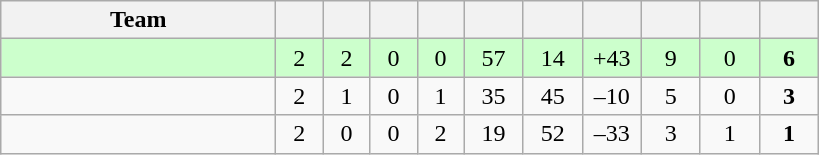<table class="wikitable" style="text-align:center;">
<tr>
<th style="width:11.0em;">Team</th>
<th style="width:1.5em;"></th>
<th style="width:1.5em;"></th>
<th style="width:1.5em;"></th>
<th style="width:1.5em;"></th>
<th style="width:2.0em;"></th>
<th style="width:2.0em;"></th>
<th style="width:2.0em;"></th>
<th style="width:2.0em;"></th>
<th style="width:2.0em;"></th>
<th style="width:2.0em;"></th>
</tr>
<tr bgcolor=#cfc>
<td align="left"></td>
<td>2</td>
<td>2</td>
<td>0</td>
<td>0</td>
<td>57</td>
<td>14</td>
<td>+43</td>
<td>9</td>
<td>0</td>
<td><strong>6</strong></td>
</tr>
<tr>
<td align="left"></td>
<td>2</td>
<td>1</td>
<td>0</td>
<td>1</td>
<td>35</td>
<td>45</td>
<td>–10</td>
<td>5</td>
<td>0</td>
<td><strong>3</strong></td>
</tr>
<tr>
<td align="left"></td>
<td>2</td>
<td>0</td>
<td>0</td>
<td>2</td>
<td>19</td>
<td>52</td>
<td>–33</td>
<td>3</td>
<td>1</td>
<td><strong>1</strong></td>
</tr>
</table>
